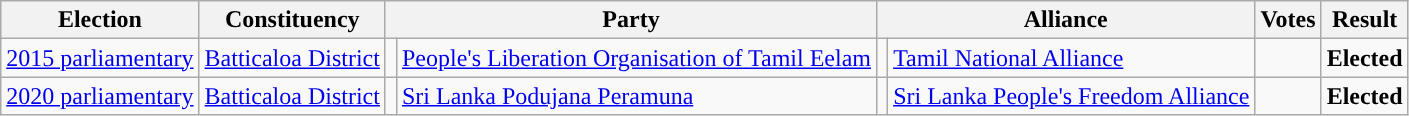<table class="wikitable" style="text-align:left;">
<tr>
<th scope=col>Election</th>
<th scope=col>Constituency</th>
<th scope=col colspan="2">Party</th>
<th scope=col colspan="2">Alliance</th>
<th scope=col>Votes</th>
<th scope=col>Result</th>
</tr>
<tr>
<td><a href='#'>2015 parliamentary</a></td>
<td><a href='#'>Batticaloa District</a></td>
<td style="background:"></td>
<td><a href='#'>People's Liberation Organisation of Tamil Eelam</a></td>
<td style="background:"></td>
<td><a href='#'>Tamil National Alliance</a></td>
<td align=right></td>
<td><strong>Elected</strong></td>
</tr>
<tr>
<td><a href='#'>2020 parliamentary</a></td>
<td><a href='#'>Batticaloa District</a></td>
<td style="background:"></td>
<td><a href='#'>Sri Lanka Podujana Peramuna</a></td>
<td style="background:"></td>
<td><a href='#'>Sri Lanka People's Freedom Alliance</a></td>
<td align=right></td>
<td><strong>Elected</strong></td>
</tr>
</table>
